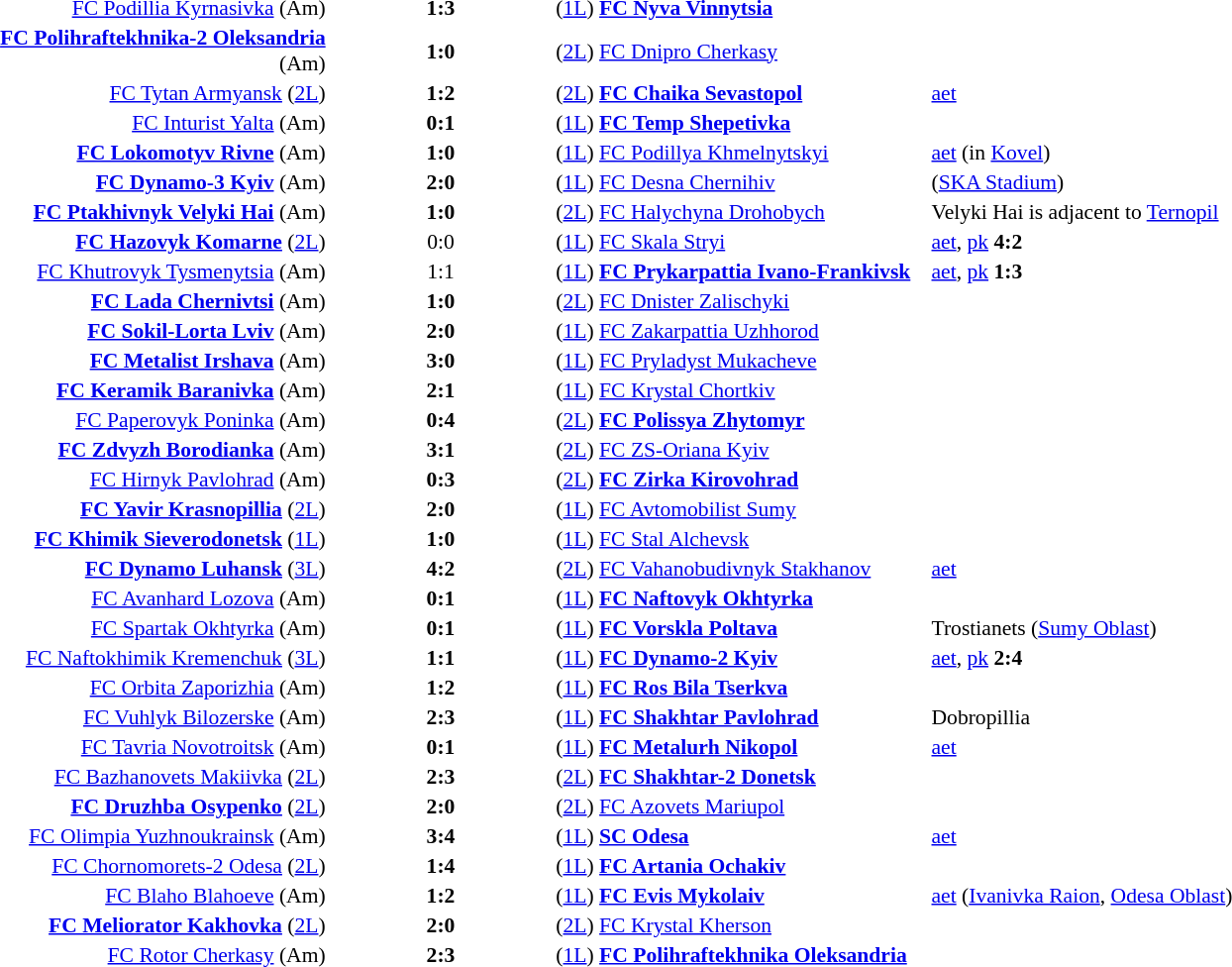<table width=100% cellspacing=1>
<tr>
<th width=20%></th>
<th width=12%></th>
<th width=20%></th>
<th></th>
</tr>
<tr style=font-size:90%>
<td align=right><a href='#'>FC Podillia Kyrnasivka</a> (Am)</td>
<td align=center><strong>1:3</strong></td>
<td>(<a href='#'>1L</a>) <strong><a href='#'>FC Nyva Vinnytsia</a></strong></td>
</tr>
<tr style=font-size:90%>
<td align=right><strong><a href='#'>FC Polihraftekhnika-2 Oleksandria</a></strong> (Am)</td>
<td align=center><strong>1:0</strong></td>
<td>(<a href='#'>2L</a>) <a href='#'>FC Dnipro Cherkasy</a></td>
</tr>
<tr style=font-size:90%>
<td align=right><a href='#'>FC Tytan Armyansk</a> (<a href='#'>2L</a>)</td>
<td align=center><strong>1:2</strong></td>
<td>(<a href='#'>2L</a>) <strong><a href='#'>FC Chaika Sevastopol</a></strong></td>
<td><a href='#'>aet</a></td>
</tr>
<tr style=font-size:90%>
<td align=right><a href='#'>FC Inturist Yalta</a> (Am)</td>
<td align=center><strong>0:1</strong></td>
<td>(<a href='#'>1L</a>) <strong><a href='#'>FC Temp Shepetivka</a></strong></td>
</tr>
<tr style=font-size:90%>
<td align=right><strong><a href='#'>FC Lokomotyv Rivne</a></strong> (Am)</td>
<td align=center><strong>1:0</strong></td>
<td>(<a href='#'>1L</a>) <a href='#'>FC Podillya Khmelnytskyi</a></td>
<td><a href='#'>aet</a> (in <a href='#'>Kovel</a>)</td>
</tr>
<tr style=font-size:90%>
<td align=right><strong><a href='#'>FC Dynamo-3 Kyiv</a></strong> (Am)</td>
<td align=center><strong>2:0</strong></td>
<td>(<a href='#'>1L</a>) <a href='#'>FC Desna Chernihiv</a></td>
<td>(<a href='#'>SKA Stadium</a>)</td>
</tr>
<tr style=font-size:90%>
<td align=right><strong><a href='#'>FC Ptakhivnyk Velyki Hai</a></strong> (Am)</td>
<td align=center><strong>1:0</strong></td>
<td>(<a href='#'>2L</a>) <a href='#'>FC Halychyna Drohobych</a></td>
<td>Velyki Hai is adjacent to <a href='#'>Ternopil</a></td>
</tr>
<tr style=font-size:90%>
<td align=right><strong><a href='#'>FC Hazovyk Komarne</a></strong> (<a href='#'>2L</a>)</td>
<td align=center>0:0</td>
<td>(<a href='#'>1L</a>) <a href='#'>FC Skala Stryi</a></td>
<td><a href='#'>aet</a>, <a href='#'>pk</a> <strong>4:2</strong></td>
</tr>
<tr style=font-size:90%>
<td align=right><a href='#'>FC Khutrovyk Tysmenytsia</a> (Am)</td>
<td align=center>1:1</td>
<td>(<a href='#'>1L</a>) <strong><a href='#'>FC Prykarpattia Ivano-Frankivsk</a></strong></td>
<td><a href='#'>aet</a>, <a href='#'>pk</a> <strong>1:3</strong></td>
</tr>
<tr style=font-size:90%>
<td align=right><strong><a href='#'>FC Lada Chernivtsi</a></strong> (Am)</td>
<td align=center><strong>1:0</strong></td>
<td>(<a href='#'>2L</a>) <a href='#'>FC Dnister Zalischyki</a></td>
<td></td>
</tr>
<tr style=font-size:90%>
<td align=right><strong><a href='#'>FC Sokil-Lorta Lviv</a></strong> (Am)</td>
<td align=center><strong>2:0</strong></td>
<td>(<a href='#'>1L</a>) <a href='#'>FC Zakarpattia Uzhhorod</a></td>
</tr>
<tr style=font-size:90%>
<td align=right><strong><a href='#'>FC Metalist Irshava</a></strong> (Am)</td>
<td align=center><strong>3:0</strong></td>
<td>(<a href='#'>1L</a>) <a href='#'>FC Pryladyst Mukacheve</a></td>
</tr>
<tr style=font-size:90%>
<td align=right><strong><a href='#'>FC Keramik Baranivka</a></strong> (Am)</td>
<td align=center><strong>2:1</strong></td>
<td>(<a href='#'>1L</a>) <a href='#'>FC Krystal Chortkiv</a></td>
<td></td>
</tr>
<tr style=font-size:90%>
<td align=right><a href='#'>FC Paperovyk Poninka</a> (Am)</td>
<td align=center><strong>0:4</strong></td>
<td>(<a href='#'>2L</a>) <strong><a href='#'>FC Polissya Zhytomyr</a></strong></td>
</tr>
<tr style=font-size:90%>
<td align=right><strong><a href='#'>FC Zdvyzh Borodianka</a></strong> (Am)</td>
<td align=center><strong>3:1</strong></td>
<td>(<a href='#'>2L</a>) <a href='#'>FC ZS-Oriana Kyiv</a></td>
</tr>
<tr style=font-size:90%>
<td align=right><a href='#'>FC Hirnyk Pavlohrad</a> (Am)</td>
<td align=center><strong>0:3</strong></td>
<td>(<a href='#'>2L</a>) <strong><a href='#'>FC Zirka Kirovohrad</a></strong></td>
</tr>
<tr style=font-size:90%>
<td align=right><strong><a href='#'>FC Yavir Krasnopillia</a></strong> (<a href='#'>2L</a>)</td>
<td align=center><strong>2:0</strong></td>
<td>(<a href='#'>1L</a>) <a href='#'>FC Avtomobilist Sumy</a></td>
</tr>
<tr style=font-size:90%>
<td align=right><strong><a href='#'>FC Khimik Sieverodonetsk</a></strong> (<a href='#'>1L</a>)</td>
<td align=center><strong>1:0</strong></td>
<td>(<a href='#'>1L</a>) <a href='#'>FC Stal Alchevsk</a></td>
</tr>
<tr style=font-size:90%>
<td align=right><strong><a href='#'>FC Dynamo Luhansk</a></strong> (<a href='#'>3L</a>)</td>
<td align=center><strong>4:2</strong></td>
<td>(<a href='#'>2L</a>) <a href='#'>FC Vahanobudivnyk Stakhanov</a></td>
<td><a href='#'>aet</a></td>
</tr>
<tr style=font-size:90%>
<td align=right><a href='#'>FC Avanhard Lozova</a> (Am)</td>
<td align=center><strong>0:1</strong></td>
<td>(<a href='#'>1L</a>) <strong><a href='#'>FC Naftovyk Okhtyrka</a></strong></td>
<td></td>
</tr>
<tr style=font-size:90%>
<td align=right><a href='#'>FC Spartak Okhtyrka</a> (Am)</td>
<td align=center><strong>0:1</strong></td>
<td>(<a href='#'>1L</a>) <strong><a href='#'>FC Vorskla Poltava</a></strong></td>
<td>Trostianets (<a href='#'>Sumy Oblast</a>)</td>
</tr>
<tr style=font-size:90%>
<td align=right><a href='#'>FC Naftokhimik Kremenchuk</a> (<a href='#'>3L</a>)</td>
<td align=center><strong>1:1</strong></td>
<td>(<a href='#'>1L</a>) <strong><a href='#'>FC Dynamo-2 Kyiv</a></strong></td>
<td><a href='#'>aet</a>, <a href='#'>pk</a> <strong>2:4</strong></td>
</tr>
<tr style=font-size:90%>
<td align=right><a href='#'>FC Orbita Zaporizhia</a> (Am)</td>
<td align=center><strong>1:2</strong></td>
<td>(<a href='#'>1L</a>) <strong><a href='#'>FC Ros Bila Tserkva</a></strong></td>
</tr>
<tr style=font-size:90%>
<td align=right><a href='#'>FC Vuhlyk Bilozerske</a> (Am)</td>
<td align=center><strong>2:3</strong></td>
<td>(<a href='#'>1L</a>) <strong><a href='#'>FC Shakhtar Pavlohrad</a></strong></td>
<td>Dobropillia</td>
</tr>
<tr style=font-size:90%>
<td align=right><a href='#'>FC Tavria Novotroitsk</a> (Am)</td>
<td align=center><strong>0:1</strong></td>
<td>(<a href='#'>1L</a>) <strong><a href='#'>FC Metalurh Nikopol</a></strong></td>
<td><a href='#'>aet</a></td>
</tr>
<tr style=font-size:90%>
<td align=right><a href='#'>FC Bazhanovets Makiivka</a> (<a href='#'>2L</a>)</td>
<td align=center><strong>2:3</strong></td>
<td>(<a href='#'>2L</a>) <strong><a href='#'>FC Shakhtar-2 Donetsk</a></strong></td>
</tr>
<tr style=font-size:90%>
<td align=right><strong><a href='#'>FC Druzhba Osypenko</a></strong> (<a href='#'>2L</a>)</td>
<td align=center><strong>2:0</strong></td>
<td>(<a href='#'>2L</a>) <a href='#'>FC Azovets Mariupol</a></td>
</tr>
<tr style=font-size:90%>
<td align=right><a href='#'>FC Olimpia Yuzhnoukrainsk</a> (Am)</td>
<td align=center><strong>3:4</strong></td>
<td>(<a href='#'>1L</a>) <strong><a href='#'>SC Odesa</a></strong></td>
<td><a href='#'>aet</a></td>
</tr>
<tr style=font-size:90%>
<td align=right><a href='#'>FC Chornomorets-2 Odesa</a> (<a href='#'>2L</a>)</td>
<td align=center><strong>1:4</strong></td>
<td>(<a href='#'>1L</a>) <strong><a href='#'>FC Artania Ochakiv</a></strong></td>
</tr>
<tr style=font-size:90%>
<td align=right><a href='#'>FC Blaho Blahoeve</a> (Am)</td>
<td align=center><strong>1:2</strong></td>
<td>(<a href='#'>1L</a>) <strong><a href='#'>FC Evis Mykolaiv</a></strong></td>
<td><a href='#'>aet</a> (<a href='#'>Ivanivka Raion</a>, <a href='#'>Odesa Oblast</a>)</td>
</tr>
<tr style=font-size:90%>
<td align=right><strong><a href='#'>FC Meliorator Kakhovka</a></strong> (<a href='#'>2L</a>)</td>
<td align=center><strong>2:0</strong></td>
<td>(<a href='#'>2L</a>) <a href='#'>FC Krystal Kherson</a></td>
</tr>
<tr style=font-size:90%>
<td align=right><a href='#'>FC Rotor Cherkasy</a> (Am)</td>
<td align=center><strong>2:3</strong></td>
<td>(<a href='#'>1L</a>) <strong><a href='#'>FC Polihraftekhnika Oleksandria</a></strong></td>
</tr>
</table>
